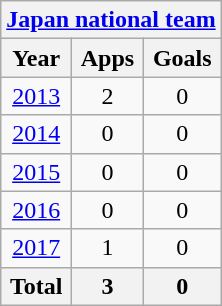<table class="wikitable" style="text-align:center">
<tr>
<th colspan=3><a href='#'>Japan national team</a></th>
</tr>
<tr>
<th>Year</th>
<th>Apps</th>
<th>Goals</th>
</tr>
<tr>
<td><a href='#'>2013</a></td>
<td>2</td>
<td>0</td>
</tr>
<tr>
<td><a href='#'>2014</a></td>
<td>0</td>
<td>0</td>
</tr>
<tr>
<td><a href='#'>2015</a></td>
<td>0</td>
<td>0</td>
</tr>
<tr>
<td><a href='#'>2016</a></td>
<td>0</td>
<td>0</td>
</tr>
<tr>
<td><a href='#'>2017</a></td>
<td>1</td>
<td>0</td>
</tr>
<tr>
<th>Total</th>
<th>3</th>
<th>0</th>
</tr>
</table>
